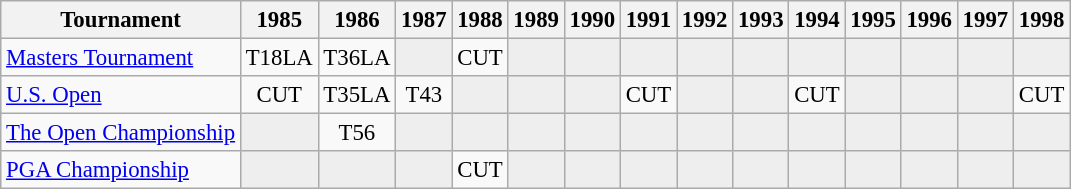<table class="wikitable" style="font-size:95%;text-align:center;">
<tr>
<th>Tournament</th>
<th>1985</th>
<th>1986</th>
<th>1987</th>
<th>1988</th>
<th>1989</th>
<th>1990</th>
<th>1991</th>
<th>1992</th>
<th>1993</th>
<th>1994</th>
<th>1995</th>
<th>1996</th>
<th>1997</th>
<th>1998</th>
</tr>
<tr>
<td align=left><a href='#'>Masters Tournament</a></td>
<td>T18<span>LA</span></td>
<td>T36<span>LA</span></td>
<td style="background:#eeeeee;"></td>
<td>CUT</td>
<td style="background:#eeeeee;"></td>
<td style="background:#eeeeee;"></td>
<td style="background:#eeeeee;"></td>
<td style="background:#eeeeee;"></td>
<td style="background:#eeeeee;"></td>
<td style="background:#eeeeee;"></td>
<td style="background:#eeeeee;"></td>
<td style="background:#eeeeee;"></td>
<td style="background:#eeeeee;"></td>
<td style="background:#eeeeee;"></td>
</tr>
<tr>
<td align=left><a href='#'>U.S. Open</a></td>
<td>CUT</td>
<td>T35<span>LA</span></td>
<td>T43</td>
<td style="background:#eeeeee;"></td>
<td style="background:#eeeeee;"></td>
<td style="background:#eeeeee;"></td>
<td>CUT</td>
<td style="background:#eeeeee;"></td>
<td style="background:#eeeeee;"></td>
<td>CUT</td>
<td style="background:#eeeeee;"></td>
<td style="background:#eeeeee;"></td>
<td style="background:#eeeeee;"></td>
<td>CUT</td>
</tr>
<tr>
<td align=left><a href='#'>The Open Championship</a></td>
<td style="background:#eeeeee;"></td>
<td>T56</td>
<td style="background:#eeeeee;"></td>
<td style="background:#eeeeee;"></td>
<td style="background:#eeeeee;"></td>
<td style="background:#eeeeee;"></td>
<td style="background:#eeeeee;"></td>
<td style="background:#eeeeee;"></td>
<td style="background:#eeeeee;"></td>
<td style="background:#eeeeee;"></td>
<td style="background:#eeeeee;"></td>
<td style="background:#eeeeee;"></td>
<td style="background:#eeeeee;"></td>
<td style="background:#eeeeee;"></td>
</tr>
<tr>
<td align=left><a href='#'>PGA Championship</a></td>
<td style="background:#eeeeee;"></td>
<td style="background:#eeeeee;"></td>
<td style="background:#eeeeee;"></td>
<td>CUT</td>
<td style="background:#eeeeee;"></td>
<td style="background:#eeeeee;"></td>
<td style="background:#eeeeee;"></td>
<td style="background:#eeeeee;"></td>
<td style="background:#eeeeee;"></td>
<td style="background:#eeeeee;"></td>
<td style="background:#eeeeee;"></td>
<td style="background:#eeeeee;"></td>
<td style="background:#eeeeee;"></td>
<td style="background:#eeeeee;"></td>
</tr>
</table>
